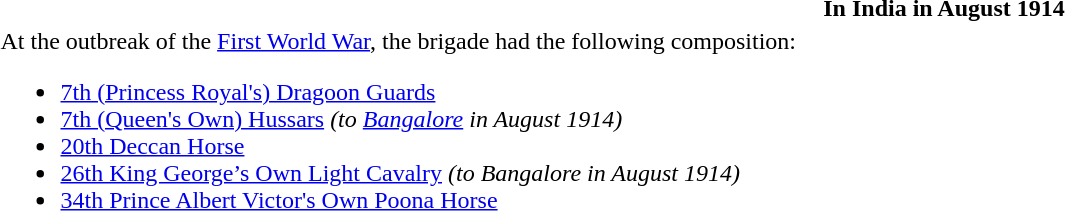<table class="toccolours collapsible collapsed" style="width:100%; background:transparent;">
<tr>
<th>In India in August 1914</th>
</tr>
<tr>
<td>At the outbreak of the <a href='#'>First World War</a>, the brigade had the following composition:<br><ul><li><a href='#'>7th (Princess Royal's) Dragoon Guards</a></li><li><a href='#'>7th (Queen's Own) Hussars</a> <em>(to <a href='#'>Bangalore</a> in August 1914)</em></li><li><a href='#'>20th Deccan Horse</a></li><li><a href='#'>26th King George’s Own Light Cavalry</a> <em>(to Bangalore in August 1914)</em></li><li><a href='#'>34th Prince Albert Victor's Own Poona Horse</a></li></ul></td>
</tr>
</table>
